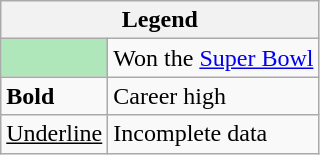<table class="wikitable">
<tr>
<th colspan="2">Legend</th>
</tr>
<tr>
<td style="background:#afe6ba;"></td>
<td>Won the <a href='#'>Super Bowl</a></td>
</tr>
<tr>
<td><strong>Bold</strong></td>
<td>Career high</td>
</tr>
<tr>
<td><u>Underline</u></td>
<td>Incomplete data</td>
</tr>
</table>
